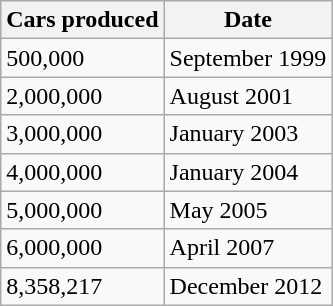<table class="wikitable">
<tr>
<th>Cars produced</th>
<th>Date</th>
</tr>
<tr>
<td>500,000</td>
<td>September 1999</td>
</tr>
<tr>
<td>2,000,000</td>
<td>August 2001</td>
</tr>
<tr>
<td>3,000,000</td>
<td>January 2003</td>
</tr>
<tr>
<td>4,000,000</td>
<td>January 2004</td>
</tr>
<tr>
<td>5,000,000</td>
<td>May 2005</td>
</tr>
<tr>
<td>6,000,000</td>
<td>April 2007</td>
</tr>
<tr>
<td>8,358,217</td>
<td>December 2012</td>
</tr>
</table>
